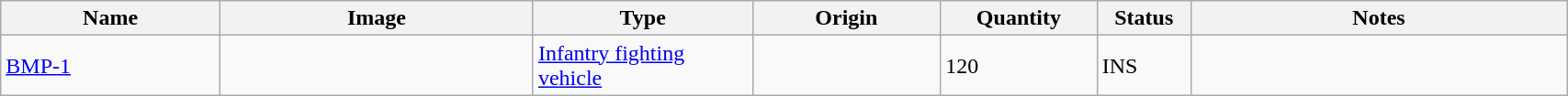<table class="wikitable" style="width:90%;">
<tr>
<th width=14%>Name</th>
<th width=20%>Image</th>
<th width=14%>Type</th>
<th width=12%>Origin</th>
<th width=10%>Quantity</th>
<th width=06%>Status</th>
<th width=24%>Notes</th>
</tr>
<tr>
<td><a href='#'>BMP-1</a></td>
<td></td>
<td><a href='#'>Infantry fighting vehicle</a></td>
<td></td>
<td>120</td>
<td>INS</td>
<td></td>
</tr>
</table>
